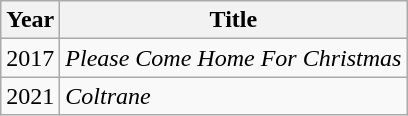<table class="wikitable">
<tr>
<th>Year</th>
<th>Title</th>
</tr>
<tr>
<td>2017</td>
<td><em>Please Come Home For Christmas</em></td>
</tr>
<tr>
<td>2021</td>
<td><em>Coltrane</em></td>
</tr>
</table>
